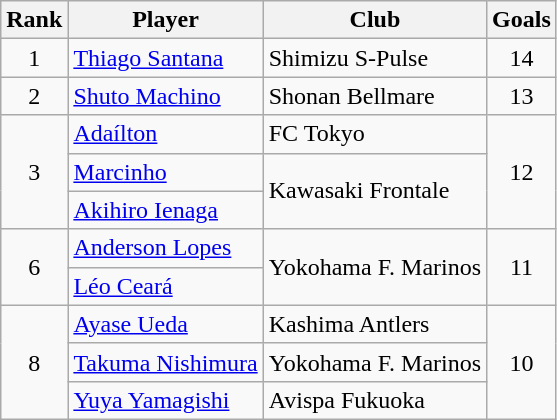<table class="wikitable" style="text-align:center">
<tr>
<th>Rank</th>
<th>Player</th>
<th>Club</th>
<th>Goals</th>
</tr>
<tr>
<td>1</td>
<td align="left"> <a href='#'>Thiago Santana</a></td>
<td align="left">Shimizu S-Pulse</td>
<td>14</td>
</tr>
<tr>
<td>2</td>
<td align="left"> <a href='#'>Shuto Machino</a></td>
<td align="left">Shonan Bellmare</td>
<td>13</td>
</tr>
<tr>
<td rowspan=3>3</td>
<td align="left"> <a href='#'>Adaílton</a></td>
<td align="left">FC Tokyo</td>
<td rowspan=3>12</td>
</tr>
<tr>
<td align="left"> <a href='#'>Marcinho</a></td>
<td rowspan=2 align="left">Kawasaki Frontale</td>
</tr>
<tr>
<td align="left"> <a href='#'>Akihiro Ienaga</a></td>
</tr>
<tr>
<td rowspan=2>6</td>
<td align="left"> <a href='#'>Anderson Lopes</a></td>
<td rowspan=2 align="left">Yokohama F. Marinos</td>
<td rowspan=2>11</td>
</tr>
<tr>
<td align="left"> <a href='#'>Léo Ceará</a></td>
</tr>
<tr>
<td rowspan=3>8</td>
<td align="left"> <a href='#'>Ayase Ueda</a></td>
<td align="left">Kashima Antlers</td>
<td rowspan=3>10</td>
</tr>
<tr>
<td align="left"> <a href='#'>Takuma Nishimura</a></td>
<td align="left">Yokohama F. Marinos</td>
</tr>
<tr>
<td align="left"> <a href='#'>Yuya Yamagishi</a></td>
<td align="left">Avispa Fukuoka<br></td>
</tr>
</table>
